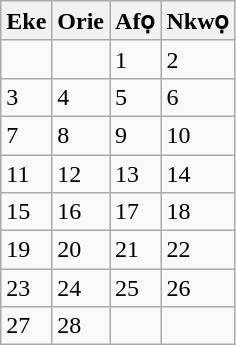<table class="wikitable">
<tr>
<th>Eke</th>
<th>Orie</th>
<th>Afọ</th>
<th>Nkwọ</th>
</tr>
<tr>
<td></td>
<td></td>
<td>1</td>
<td>2</td>
</tr>
<tr>
<td>3</td>
<td>4</td>
<td>5</td>
<td>6</td>
</tr>
<tr>
<td>7</td>
<td>8</td>
<td>9</td>
<td>10</td>
</tr>
<tr>
<td>11</td>
<td>12</td>
<td>13</td>
<td>14</td>
</tr>
<tr>
<td>15</td>
<td>16</td>
<td>17</td>
<td>18</td>
</tr>
<tr>
<td>19</td>
<td>20</td>
<td>21</td>
<td>22</td>
</tr>
<tr>
<td>23</td>
<td>24</td>
<td>25</td>
<td>26</td>
</tr>
<tr>
<td>27</td>
<td>28</td>
<td></td>
<td></td>
</tr>
</table>
